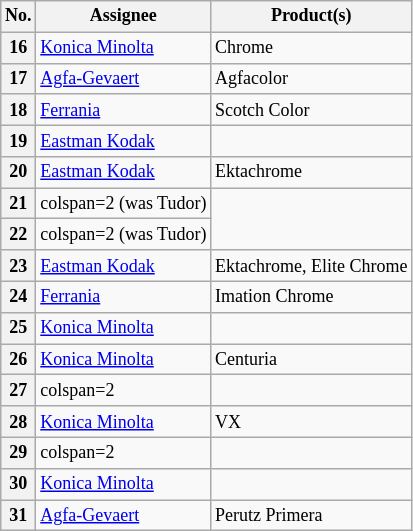<table class="wikitable" style="font-size:75%;text-align:left;">
<tr>
<th>No.</th>
<th>Assignee</th>
<th>Product(s)</th>
</tr>
<tr>
<th>16</th>
<td><a href='#'>Konica Minolta</a></td>
<td>Chrome</td>
</tr>
<tr>
<th>17</th>
<td><a href='#'>Agfa-Gevaert</a></td>
<td>Agfacolor</td>
</tr>
<tr>
<th>18</th>
<td><a href='#'>Ferrania</a></td>
<td>Scotch Color</td>
</tr>
<tr>
<th>19</th>
<td><a href='#'>Eastman Kodak</a></td>
<td></td>
</tr>
<tr>
<th>20</th>
<td><a href='#'>Eastman Kodak</a></td>
<td>Ektachrome</td>
</tr>
<tr>
<th>21</th>
<td>colspan=2  (was Tudor)</td>
</tr>
<tr>
<th>22</th>
<td>colspan=2  (was Tudor)</td>
</tr>
<tr>
<th>23</th>
<td><a href='#'>Eastman Kodak</a></td>
<td>Ektachrome, Elite Chrome</td>
</tr>
<tr>
<th>24</th>
<td><a href='#'>Ferrania</a></td>
<td>Imation Chrome</td>
</tr>
<tr>
<th>25</th>
<td><a href='#'>Konica Minolta</a></td>
<td></td>
</tr>
<tr>
<th>26</th>
<td><a href='#'>Konica Minolta</a></td>
<td>Centuria</td>
</tr>
<tr>
<th>27</th>
<td>colspan=2 </td>
</tr>
<tr>
<th>28</th>
<td><a href='#'>Konica Minolta</a></td>
<td>VX</td>
</tr>
<tr>
<th>29</th>
<td>colspan=2 </td>
</tr>
<tr>
<th>30</th>
<td><a href='#'>Konica Minolta</a></td>
<td></td>
</tr>
<tr>
<th>31</th>
<td><a href='#'>Agfa-Gevaert</a></td>
<td>Perutz Primera</td>
</tr>
</table>
